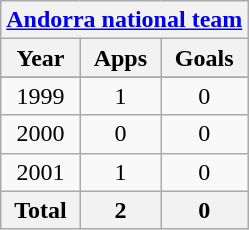<table class="wikitable" style="text-align:center">
<tr>
<th colspan=3><a href='#'>Andorra national team</a></th>
</tr>
<tr>
<th>Year</th>
<th>Apps</th>
<th>Goals</th>
</tr>
<tr>
</tr>
<tr>
<td>1999</td>
<td>1</td>
<td>0</td>
</tr>
<tr>
<td>2000</td>
<td>0</td>
<td>0</td>
</tr>
<tr>
<td>2001</td>
<td>1</td>
<td>0</td>
</tr>
<tr>
<th>Total</th>
<th>2</th>
<th>0</th>
</tr>
</table>
